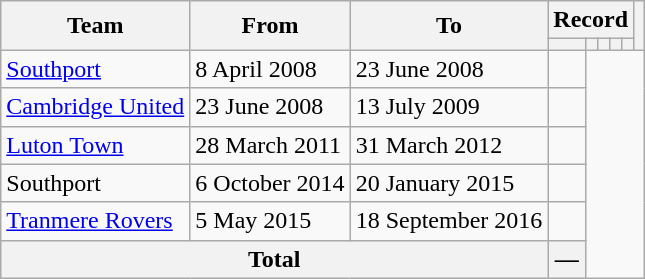<table class=wikitable style="text-align: center">
<tr>
<th rowspan=2>Team</th>
<th rowspan=2>From</th>
<th rowspan=2>To</th>
<th colspan=5>Record</th>
<th rowspan=2></th>
</tr>
<tr>
<th></th>
<th></th>
<th></th>
<th></th>
<th></th>
</tr>
<tr>
<td align=left><a href='#'>Southport</a></td>
<td align=left>8 April 2008</td>
<td align=left>23 June 2008<br></td>
<td></td>
</tr>
<tr>
<td align=left><a href='#'>Cambridge United</a></td>
<td align=left>23 June 2008</td>
<td align=left>13 July 2009<br></td>
<td></td>
</tr>
<tr>
<td align=left><a href='#'>Luton Town</a></td>
<td align=left>28 March 2011</td>
<td align=left>31 March 2012<br></td>
<td></td>
</tr>
<tr>
<td align=left>Southport</td>
<td align=left>6 October 2014</td>
<td align=left>20 January 2015<br></td>
<td></td>
</tr>
<tr>
<td align=left><a href='#'>Tranmere Rovers</a></td>
<td align=left>5 May 2015</td>
<td align=left>18 September 2016<br></td>
<td></td>
</tr>
<tr>
<th colspan=3>Total<br></th>
<th>—</th>
</tr>
</table>
